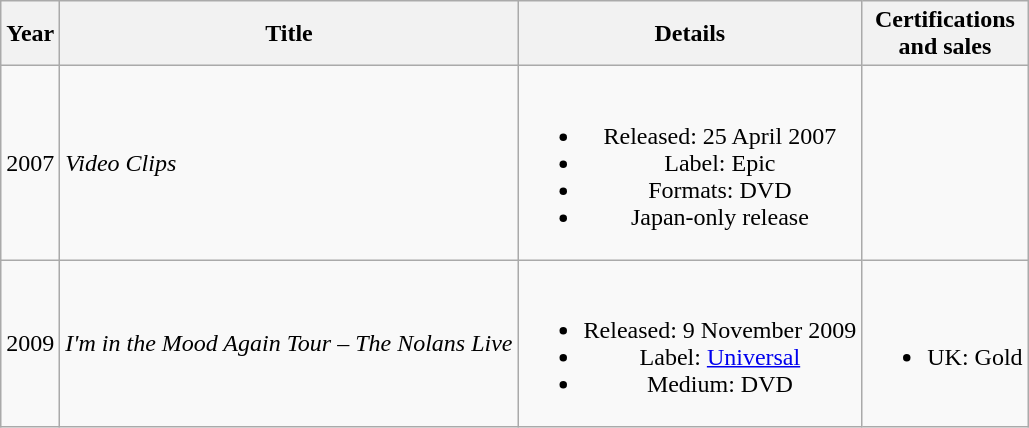<table class="wikitable" style="text-align:center">
<tr>
<th>Year</th>
<th>Title</th>
<th>Details</th>
<th>Certifications<br>and sales</th>
</tr>
<tr>
<td>2007</td>
<td style="text-align:left"><em>Video Clips</em></td>
<td><br><ul><li>Released: 25 April 2007</li><li>Label: Epic</li><li>Formats: DVD</li><li>Japan-only release</li></ul></td>
<td></td>
</tr>
<tr>
<td>2009</td>
<td style="text-align:left"><em>I'm in the Mood Again Tour – The Nolans Live</em></td>
<td><br><ul><li>Released: 9 November 2009</li><li>Label: <a href='#'>Universal</a></li><li>Medium: DVD</li></ul></td>
<td><br><ul><li>UK: Gold</li></ul></td>
</tr>
</table>
